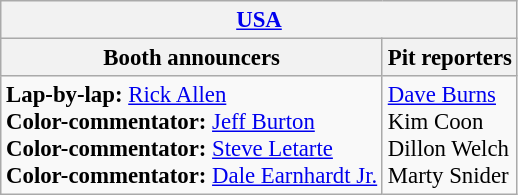<table class="wikitable" style="font-size: 95%">
<tr>
<th colspan="2"><a href='#'>USA</a></th>
</tr>
<tr>
<th>Booth announcers</th>
<th>Pit reporters</th>
</tr>
<tr>
<td><strong>Lap-by-lap:</strong> <a href='#'>Rick Allen</a><br><strong>Color-commentator:</strong> <a href='#'>Jeff Burton</a><br><strong>Color-commentator:</strong> <a href='#'>Steve Letarte</a><br><strong>Color-commentator:</strong> <a href='#'>Dale Earnhardt Jr.</a></td>
<td><a href='#'>Dave Burns</a><br>Kim Coon<br>Dillon Welch<br>Marty Snider</td>
</tr>
</table>
